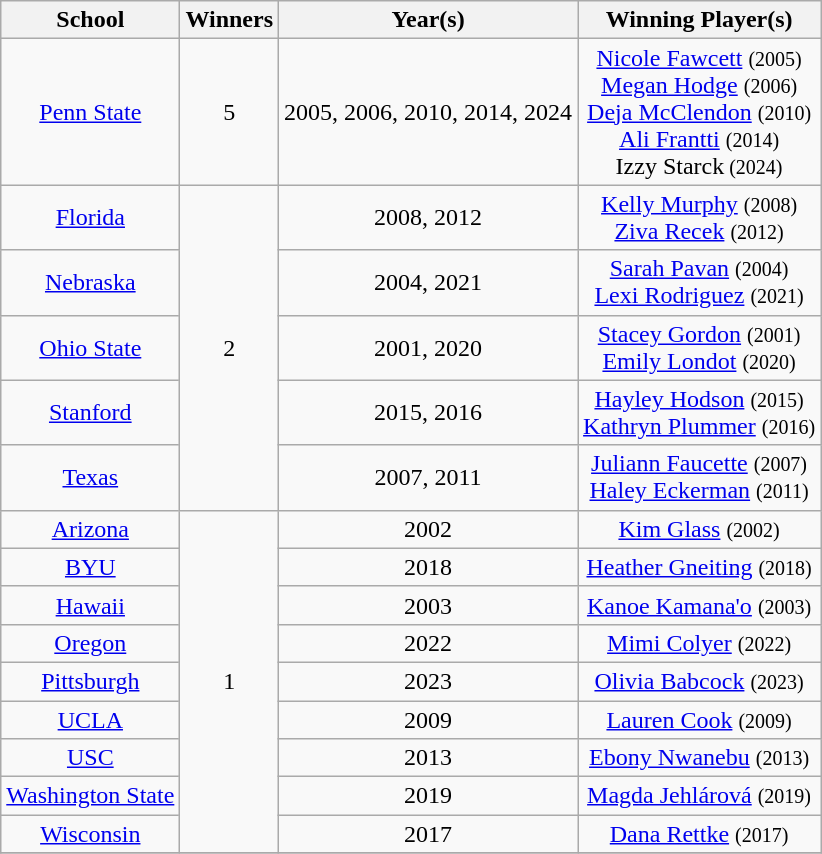<table class="wikitable sortable" style="text-align:center;" width="auto">
<tr>
<th>School</th>
<th>Winners</th>
<th>Year(s)</th>
<th>Winning Player(s)</th>
</tr>
<tr>
<td><a href='#'>Penn State</a></td>
<td>5</td>
<td>2005, 2006, 2010, 2014, 2024</td>
<td><a href='#'>Nicole Fawcett</a> <small>(2005)</small><br><a href='#'>Megan Hodge</a> <small>(2006)</small><br><a href='#'>Deja McClendon</a> <small>(2010)</small><br><a href='#'>Ali Frantti</a> <small>(2014)</small><br>Izzy Starck<small> (2024)</small></td>
</tr>
<tr>
<td><a href='#'>Florida</a></td>
<td rowspan="5">2</td>
<td>2008, 2012</td>
<td><a href='#'>Kelly Murphy</a> <small>(2008)</small><br><a href='#'>Ziva Recek</a> <small>(2012)</small></td>
</tr>
<tr>
<td><a href='#'>Nebraska</a></td>
<td>2004, 2021</td>
<td><a href='#'>Sarah Pavan</a> <small>(2004)</small><br><a href='#'>Lexi Rodriguez</a> <small> (2021)</small></td>
</tr>
<tr>
<td><a href='#'>Ohio State</a></td>
<td>2001, 2020</td>
<td><a href='#'>Stacey Gordon</a> <small>(2001)</small><br><a href='#'>Emily Londot</a> <small> (2020)</small></td>
</tr>
<tr>
<td><a href='#'>Stanford</a></td>
<td>2015, 2016</td>
<td><a href='#'>Hayley Hodson</a> <small>(2015)</small><br><a href='#'>Kathryn Plummer</a> <small>(2016)</small></td>
</tr>
<tr>
<td><a href='#'>Texas</a></td>
<td>2007, 2011</td>
<td><a href='#'>Juliann Faucette</a> <small>(2007)</small><br><a href='#'>Haley Eckerman</a> <small>(2011)</small></td>
</tr>
<tr>
<td><a href='#'>Arizona</a></td>
<td rowspan="9">1</td>
<td>2002</td>
<td><a href='#'>Kim Glass</a> <small>(2002)</small></td>
</tr>
<tr>
<td><a href='#'>BYU</a></td>
<td>2018</td>
<td><a href='#'>Heather Gneiting</a> <small>(2018)</small></td>
</tr>
<tr>
<td><a href='#'>Hawaii</a></td>
<td>2003</td>
<td><a href='#'>Kanoe Kamana'o</a> <small>(2003)</small></td>
</tr>
<tr>
<td><a href='#'>Oregon</a></td>
<td>2022</td>
<td><a href='#'>Mimi Colyer</a> <small>(2022)</small></td>
</tr>
<tr>
<td><a href='#'>Pittsburgh</a></td>
<td>2023</td>
<td><a href='#'>Olivia Babcock</a> <small>(2023)</small></td>
</tr>
<tr>
<td><a href='#'>UCLA</a></td>
<td>2009</td>
<td><a href='#'>Lauren Cook</a> <small>(2009)</small></td>
</tr>
<tr>
<td><a href='#'>USC</a></td>
<td>2013</td>
<td><a href='#'>Ebony Nwanebu</a> <small>(2013)</small></td>
</tr>
<tr>
<td><a href='#'>Washington State</a></td>
<td>2019</td>
<td><a href='#'>Magda Jehlárová</a> <small>(2019)</small></td>
</tr>
<tr>
<td><a href='#'>Wisconsin</a></td>
<td>2017</td>
<td><a href='#'>Dana Rettke</a> <small>(2017)</small></td>
</tr>
<tr>
</tr>
</table>
